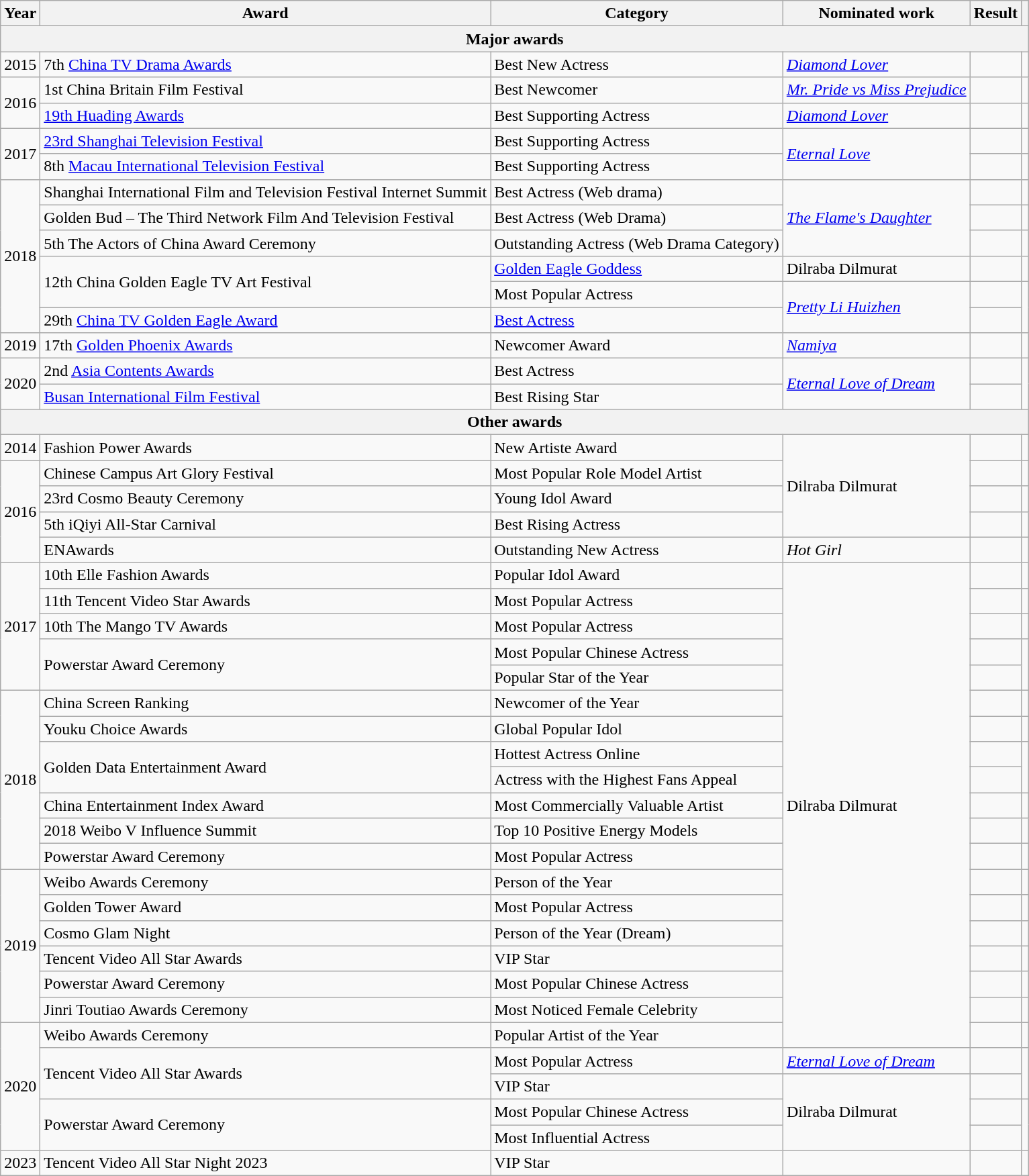<table class="wikitable">
<tr>
<th>Year</th>
<th>Award</th>
<th>Category</th>
<th>Nominated work</th>
<th>Result</th>
<th class="unsortable"></th>
</tr>
<tr>
<th colspan="6" style="text-align:center"><strong>Major awards</strong></th>
</tr>
<tr>
<td rowspan="1">2015</td>
<td>7th <a href='#'>China TV Drama Awards</a></td>
<td>Best New Actress</td>
<td><em><a href='#'>Diamond Lover</a></em></td>
<td></td>
<td align="center"></td>
</tr>
<tr>
<td rowspan="2">2016</td>
<td>1st China Britain Film Festival</td>
<td>Best Newcomer</td>
<td><em><a href='#'>Mr. Pride vs Miss Prejudice</a></em></td>
<td></td>
<td align="center"></td>
</tr>
<tr>
<td><a href='#'>19th Huading Awards</a></td>
<td>Best Supporting Actress</td>
<td><em><a href='#'>Diamond Lover</a></em></td>
<td></td>
<td></td>
</tr>
<tr>
<td rowspan="2">2017</td>
<td><a href='#'>23rd Shanghai Television Festival</a></td>
<td>Best Supporting Actress</td>
<td rowspan="2"><em><a href='#'>Eternal Love</a></em></td>
<td></td>
<td align="center"></td>
</tr>
<tr>
<td>8th <a href='#'>Macau International Television Festival</a></td>
<td>Best Supporting Actress</td>
<td></td>
<td align="center"></td>
</tr>
<tr>
<td rowspan="6">2018</td>
<td>Shanghai International Film and Television Festival Internet Summit</td>
<td>Best Actress (Web drama)</td>
<td rowspan="3"><em><a href='#'>The Flame's Daughter</a></em></td>
<td></td>
<td align="center"></td>
</tr>
<tr>
<td>Golden Bud – The Third Network Film And Television Festival</td>
<td>Best Actress (Web Drama)</td>
<td></td>
<td align="center"></td>
</tr>
<tr>
<td>5th The Actors of China Award Ceremony</td>
<td>Outstanding Actress (Web Drama Category)</td>
<td></td>
<td align="center"></td>
</tr>
<tr>
<td rowspan="2">12th China Golden Eagle TV Art Festival</td>
<td><a href='#'>Golden Eagle Goddess</a></td>
<td>Dilraba Dilmurat</td>
<td></td>
<td align="center"></td>
</tr>
<tr>
<td>Most Popular Actress</td>
<td rowspan="2"><em><a href='#'>Pretty Li Huizhen</a></em></td>
<td></td>
<td rowspan="2" align="center"></td>
</tr>
<tr>
<td>29th <a href='#'>China TV Golden Eagle Award</a></td>
<td><a href='#'>Best Actress</a></td>
<td></td>
</tr>
<tr>
<td>2019</td>
<td>17th <a href='#'>Golden Phoenix Awards</a></td>
<td>Newcomer Award</td>
<td><em><a href='#'>Namiya</a></em></td>
<td></td>
<td align="center"></td>
</tr>
<tr>
<td rowspan="2">2020</td>
<td>2nd <a href='#'>Asia Contents Awards</a></td>
<td>Best Actress</td>
<td rowspan="2"><em><a href='#'>Eternal Love of Dream</a></em></td>
<td></td>
<td rowspan="2" align="center"></td>
</tr>
<tr>
<td><a href='#'>Busan International Film Festival</a></td>
<td>Best Rising Star</td>
<td></td>
</tr>
<tr>
<th colspan="6" style="text-align:center"><strong>Other awards</strong></th>
</tr>
<tr>
<td>2014</td>
<td>Fashion Power Awards</td>
<td>New Artiste Award</td>
<td rowspan="4">Dilraba Dilmurat</td>
<td></td>
<td align="center"></td>
</tr>
<tr>
<td rowspan="4">2016</td>
<td>Chinese Campus Art Glory Festival</td>
<td>Most Popular Role Model Artist</td>
<td></td>
<td align="center"></td>
</tr>
<tr>
<td>23rd Cosmo Beauty Ceremony</td>
<td>Young Idol Award</td>
<td></td>
<td align="center"></td>
</tr>
<tr>
<td>5th iQiyi All-Star Carnival</td>
<td>Best Rising Actress</td>
<td></td>
<td align="center"></td>
</tr>
<tr>
<td>ENAwards</td>
<td>Outstanding New Actress</td>
<td><em>Hot Girl</em></td>
<td></td>
<td align="center"></td>
</tr>
<tr>
<td rowspan="5">2017</td>
<td>10th Elle Fashion Awards</td>
<td>Popular Idol Award</td>
<td rowspan="19">Dilraba Dilmurat</td>
<td></td>
<td align="center"></td>
</tr>
<tr>
<td>11th Tencent Video Star Awards</td>
<td>Most Popular Actress</td>
<td></td>
<td align="center"></td>
</tr>
<tr>
<td>10th The Mango TV Awards</td>
<td>Most Popular Actress</td>
<td></td>
<td align="center"></td>
</tr>
<tr>
<td rowspan="2">Powerstar Award Ceremony</td>
<td>Most Popular Chinese Actress</td>
<td></td>
<td rowspan="2" align="center"></td>
</tr>
<tr>
<td>Popular Star of the Year</td>
<td></td>
</tr>
<tr>
<td rowspan="7">2018</td>
<td>China Screen Ranking</td>
<td>Newcomer of the Year</td>
<td></td>
<td align="center"></td>
</tr>
<tr>
<td>Youku Choice Awards</td>
<td>Global Popular Idol</td>
<td></td>
<td align="center"></td>
</tr>
<tr>
<td rowspan="2">Golden Data Entertainment Award</td>
<td>Hottest Actress Online</td>
<td></td>
<td rowspan="2" align="center"></td>
</tr>
<tr>
<td>Actress with the Highest Fans Appeal</td>
<td></td>
</tr>
<tr>
<td>China Entertainment Index Award</td>
<td>Most Commercially Valuable Artist</td>
<td></td>
<td align="center"></td>
</tr>
<tr>
<td>2018 Weibo V Influence Summit</td>
<td>Top 10 Positive Energy Models</td>
<td></td>
<td align="center"></td>
</tr>
<tr>
<td>Powerstar Award Ceremony</td>
<td>Most Popular Actress</td>
<td></td>
<td align="center"></td>
</tr>
<tr>
<td rowspan="6">2019</td>
<td>Weibo Awards Ceremony</td>
<td>Person of the Year</td>
<td></td>
<td align="center"></td>
</tr>
<tr>
<td>Golden Tower Award</td>
<td>Most Popular Actress</td>
<td></td>
<td align="center"></td>
</tr>
<tr>
<td>Cosmo Glam Night</td>
<td>Person of the Year (Dream)</td>
<td></td>
<td align="center"></td>
</tr>
<tr>
<td>Tencent Video All Star Awards</td>
<td>VIP Star</td>
<td></td>
<td align="center"></td>
</tr>
<tr>
<td>Powerstar Award Ceremony</td>
<td>Most Popular Chinese Actress</td>
<td></td>
<td align="center"></td>
</tr>
<tr>
<td>Jinri Toutiao Awards Ceremony</td>
<td>Most Noticed Female Celebrity</td>
<td></td>
<td align="center"></td>
</tr>
<tr>
<td rowspan="5">2020</td>
<td>Weibo Awards Ceremony</td>
<td>Popular Artist of the Year</td>
<td></td>
<td align="center"></td>
</tr>
<tr>
<td rowspan="2">Tencent Video All Star Awards</td>
<td>Most Popular Actress</td>
<td><em><a href='#'>Eternal Love of Dream</a></em></td>
<td></td>
<td rowspan="2"></td>
</tr>
<tr>
<td>VIP Star</td>
<td rowspan="3">Dilraba Dilmurat</td>
<td></td>
</tr>
<tr>
<td rowspan="2">Powerstar Award Ceremony</td>
<td>Most Popular Chinese Actress</td>
<td></td>
<td rowspan="2"></td>
</tr>
<tr>
<td>Most Influential Actress</td>
<td></td>
</tr>
<tr>
<td>2023</td>
<td>Tencent Video All Star Night 2023</td>
<td>VIP Star</td>
<td></td>
<td></td>
<td></td>
</tr>
</table>
